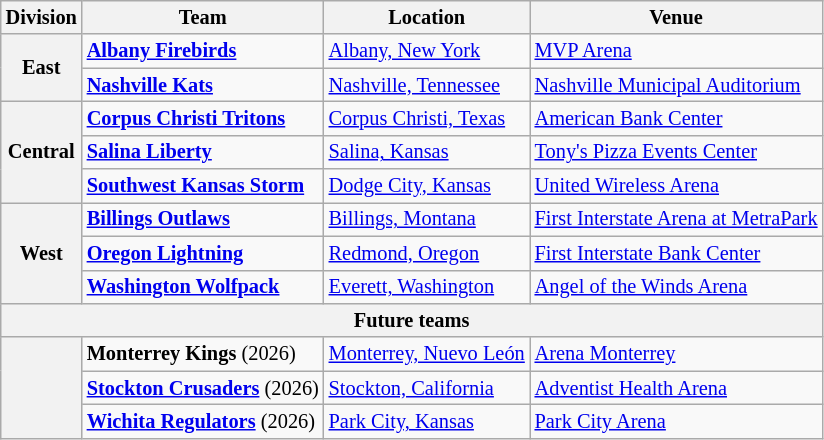<table class="wikitable" style="font-size:85%">
<tr>
<th>Division</th>
<th>Team</th>
<th>Location</th>
<th>Venue</th>
</tr>
<tr>
<th rowspan="2">East</th>
<td><strong><a href='#'>Albany Firebirds</a></strong></td>
<td><a href='#'>Albany, New York</a></td>
<td><a href='#'>MVP Arena</a></td>
</tr>
<tr>
<td><strong><a href='#'>Nashville Kats</a></strong></td>
<td><a href='#'>Nashville, Tennessee</a></td>
<td><a href='#'>Nashville Municipal Auditorium</a></td>
</tr>
<tr>
<th rowspan="3">Central</th>
<td><strong><a href='#'>Corpus Christi Tritons</a></strong></td>
<td><a href='#'>Corpus Christi, Texas</a></td>
<td><a href='#'>American Bank Center</a></td>
</tr>
<tr>
<td><strong><a href='#'>Salina Liberty</a></strong></td>
<td><a href='#'>Salina, Kansas</a></td>
<td><a href='#'>Tony's Pizza Events Center</a></td>
</tr>
<tr>
<td><strong><a href='#'>Southwest Kansas Storm</a></strong></td>
<td><a href='#'>Dodge City, Kansas</a></td>
<td><a href='#'>United Wireless Arena</a></td>
</tr>
<tr>
<th rowspan="3">West</th>
<td><strong><a href='#'>Billings Outlaws</a></strong></td>
<td><a href='#'>Billings, Montana</a></td>
<td><a href='#'>First Interstate Arena at MetraPark</a></td>
</tr>
<tr>
<td><strong><a href='#'>Oregon Lightning</a></strong></td>
<td><a href='#'>Redmond, Oregon</a></td>
<td><a href='#'>First Interstate Bank Center</a></td>
</tr>
<tr>
<td><strong><a href='#'>Washington Wolfpack</a></strong></td>
<td><a href='#'>Everett, Washington</a></td>
<td><a href='#'>Angel of the Winds Arena</a></td>
</tr>
<tr>
<th colspan="4">Future teams</th>
</tr>
<tr>
<th rowspan="3"></th>
<td><strong>Monterrey Kings</strong> (2026)</td>
<td><a href='#'>Monterrey, Nuevo León</a></td>
<td><a href='#'>Arena Monterrey</a></td>
</tr>
<tr>
<td><strong><a href='#'>Stockton Crusaders</a></strong> (2026)</td>
<td><a href='#'>Stockton, California</a></td>
<td><a href='#'>Adventist Health Arena</a></td>
</tr>
<tr>
<td><strong><a href='#'>Wichita Regulators</a></strong> (2026)</td>
<td><a href='#'>Park City, Kansas</a></td>
<td><a href='#'>Park City Arena</a></td>
</tr>
</table>
